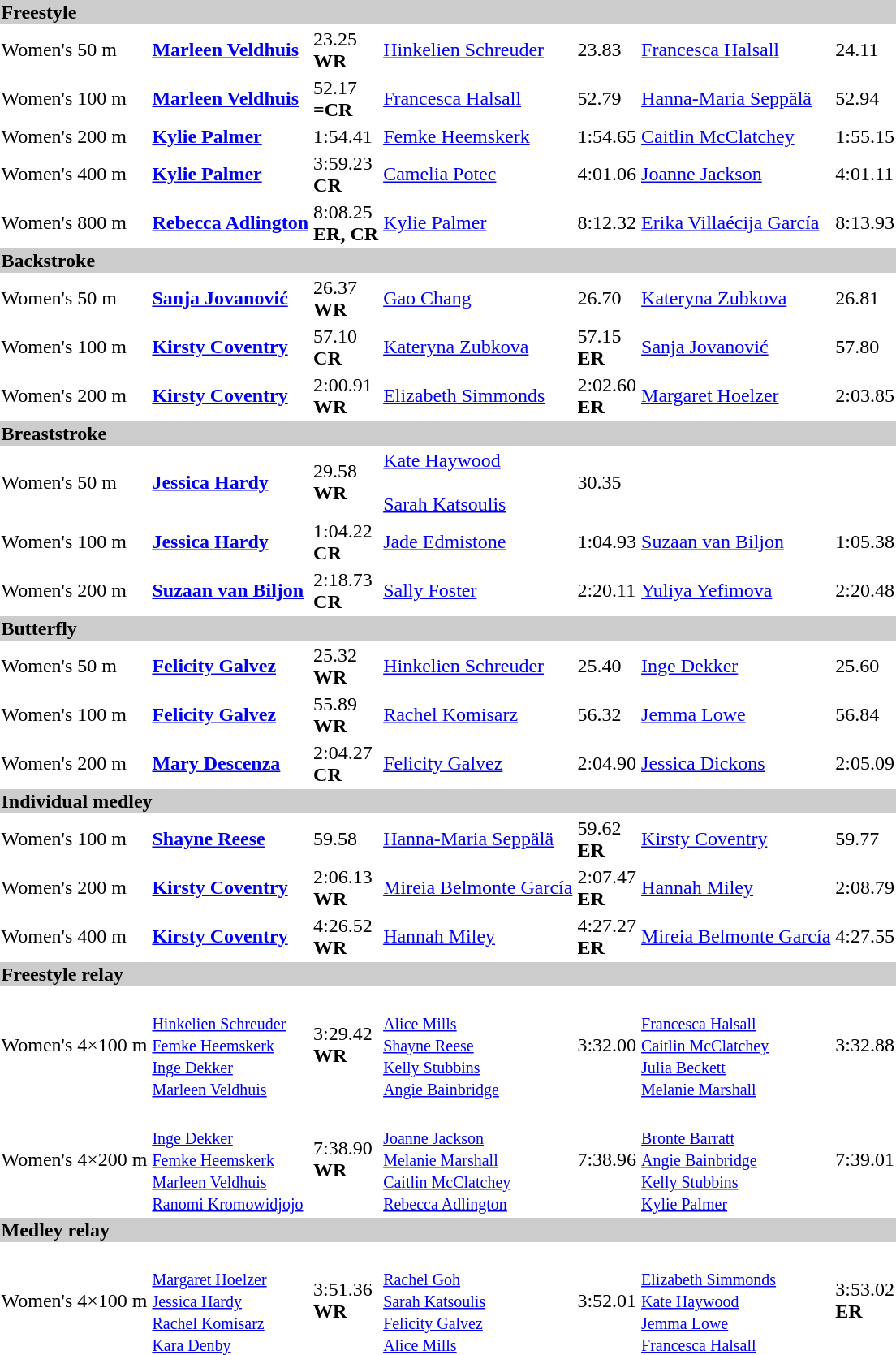<table>
<tr bgcolor="#cccccc">
<td colspan=7><strong>Freestyle</strong></td>
</tr>
<tr>
<td>Women's  50 m</td>
<td><strong><a href='#'>Marleen Veldhuis</a></strong> <br><small> </small></td>
<td>23.25<br><strong>WR</strong></td>
<td><a href='#'>Hinkelien Schreuder</a> <br><small> </small></td>
<td>23.83</td>
<td><a href='#'>Francesca Halsall</a> <br><small> </small></td>
<td>24.11</td>
</tr>
<tr>
<td>Women's 100 m</td>
<td><strong><a href='#'>Marleen Veldhuis</a></strong> <br><small> </small></td>
<td>52.17<br><strong>=CR</strong></td>
<td><a href='#'>Francesca Halsall</a> <br><small> </small></td>
<td>52.79</td>
<td><a href='#'>Hanna-Maria Seppälä</a> <br><small> </small></td>
<td>52.94</td>
</tr>
<tr>
<td>Women's  200 m</td>
<td><strong><a href='#'>Kylie Palmer</a></strong> <br><small> </small></td>
<td>1:54.41</td>
<td><a href='#'>Femke Heemskerk</a> <br><small> </small></td>
<td>1:54.65</td>
<td><a href='#'>Caitlin McClatchey</a> <br><small> </small></td>
<td>1:55.15</td>
</tr>
<tr>
<td>Women's  400 m</td>
<td><strong><a href='#'>Kylie Palmer</a></strong> <br><small> </small></td>
<td>3:59.23<br><strong>CR</strong></td>
<td><a href='#'>Camelia Potec</a> <br><small> </small></td>
<td>4:01.06</td>
<td><a href='#'>Joanne Jackson</a> <br><small> </small></td>
<td>4:01.11</td>
</tr>
<tr>
<td>Women's  800 m</td>
<td><strong><a href='#'>Rebecca Adlington</a></strong> <br><small> </small></td>
<td>8:08.25 <br><strong>ER, CR</strong></td>
<td><a href='#'>Kylie Palmer</a> <br><small> </small></td>
<td>8:12.32</td>
<td><a href='#'>Erika Villaécija García</a> <br><small> </small></td>
<td>8:13.93</td>
</tr>
<tr bgcolor="#cccccc">
<td colspan=7><strong>Backstroke</strong></td>
</tr>
<tr>
<td>Women's  50 m</td>
<td><strong><a href='#'>Sanja Jovanović</a></strong> <br><small> </small></td>
<td>26.37<br><strong>WR</strong></td>
<td><a href='#'>Gao Chang</a> <br><small> </small></td>
<td>26.70</td>
<td><a href='#'>Kateryna Zubkova</a> <br><small> </small></td>
<td>26.81</td>
</tr>
<tr>
<td>Women's  100 m</td>
<td><strong><a href='#'>Kirsty Coventry</a></strong> <br><small></small></td>
<td>57.10<br><strong>CR</strong></td>
<td><a href='#'>Kateryna Zubkova</a> <br><small> </small></td>
<td>57.15<br><strong>ER</strong></td>
<td><a href='#'>Sanja Jovanović</a> <br><small> </small></td>
<td>57.80</td>
</tr>
<tr>
<td>Women's  200 m</td>
<td><strong><a href='#'>Kirsty Coventry</a></strong> <br><small> </small></td>
<td>2:00.91<br><strong>WR</strong></td>
<td><a href='#'>Elizabeth Simmonds</a> <br><small> </small></td>
<td>2:02.60<br><strong>ER</strong></td>
<td><a href='#'>Margaret Hoelzer</a> <br><small> </small></td>
<td>2:03.85</td>
</tr>
<tr bgcolor="#cccccc">
<td colspan=7><strong>Breaststroke</strong></td>
</tr>
<tr>
<td>Women's  50 m</td>
<td><strong><a href='#'>Jessica Hardy</a></strong> <br><small> </small></td>
<td>29.58<br><strong>WR</strong></td>
<td><a href='#'>Kate Haywood</a> <br><small> </small><br><a href='#'>Sarah Katsoulis</a><br><small> </small></td>
<td>30.35</td>
<td><br><small> </small></td>
<td></td>
</tr>
<tr>
<td>Women's 100 m</td>
<td><strong><a href='#'>Jessica Hardy</a></strong> <br><small> </small></td>
<td>1:04.22<br><strong>CR</strong></td>
<td><a href='#'>Jade Edmistone</a> <br><small> </small></td>
<td>1:04.93</td>
<td><a href='#'>Suzaan van Biljon</a> <br><small> </small></td>
<td>1:05.38</td>
</tr>
<tr>
<td>Women's 200 m</td>
<td><strong><a href='#'>Suzaan van Biljon</a></strong>  <br><small> </small></td>
<td>2:18.73<br><strong>CR</strong></td>
<td><a href='#'>Sally Foster</a><br><small> </small></td>
<td>2:20.11</td>
<td><a href='#'>Yuliya Yefimova</a> <br><small> </small></td>
<td>2:20.48</td>
</tr>
<tr bgcolor="#cccccc">
<td colspan=7><strong>Butterfly</strong></td>
</tr>
<tr>
<td>Women's 50 m</td>
<td><strong><a href='#'>Felicity Galvez</a></strong> <br><small> </small></td>
<td>25.32<br><strong>WR</strong></td>
<td><a href='#'>Hinkelien Schreuder</a> <br><small> </small></td>
<td>25.40</td>
<td><a href='#'>Inge Dekker</a> <br><small> </small></td>
<td>25.60</td>
</tr>
<tr>
<td>Women's 100 m</td>
<td><strong><a href='#'>Felicity Galvez</a></strong> <br><small> </small></td>
<td>55.89<br><strong>WR</strong></td>
<td><a href='#'>Rachel Komisarz</a> <br><small> </small></td>
<td>56.32</td>
<td><a href='#'>Jemma Lowe</a> <br><small> </small></td>
<td>56.84</td>
</tr>
<tr>
<td>Women's 200 m</td>
<td><strong><a href='#'>Mary Descenza</a></strong> <br><small> </small></td>
<td>2:04.27<br><strong>CR</strong></td>
<td><a href='#'>Felicity Galvez</a> <br><small> </small></td>
<td>2:04.90</td>
<td><a href='#'>Jessica Dickons</a> <br><small> </small></td>
<td>2:05.09</td>
</tr>
<tr bgcolor="#cccccc">
<td colspan=7><strong>Individual medley</strong></td>
</tr>
<tr>
<td>Women's 100 m</td>
<td><strong><a href='#'>Shayne Reese</a></strong> <br><small> </small></td>
<td>59.58</td>
<td><a href='#'>Hanna-Maria Seppälä</a> <br><small>  </small></td>
<td>59.62 <br><strong>ER</strong></td>
<td><a href='#'>Kirsty Coventry</a> <br><small> </small></td>
<td>59.77</td>
</tr>
<tr>
<td>Women's 200 m</td>
<td><strong><a href='#'>Kirsty Coventry</a></strong> <br><small> </small></td>
<td>2:06.13<br><strong>WR</strong></td>
<td><a href='#'>Mireia Belmonte García</a> <br><small> </small></td>
<td>2:07.47<br><strong>ER</strong></td>
<td><a href='#'>Hannah Miley</a> <br><small> </small></td>
<td>2:08.79</td>
</tr>
<tr>
<td>Women's 400 m</td>
<td><strong><a href='#'>Kirsty Coventry</a></strong> <br><small></small></td>
<td>4:26.52<br><strong>WR</strong></td>
<td><a href='#'>Hannah Miley</a> <br><small> </small></td>
<td>4:27.27<br><strong>ER</strong></td>
<td><a href='#'>Mireia Belmonte García</a> <br><small> </small></td>
<td>4:27.55</td>
</tr>
<tr bgcolor="#cccccc">
<td colspan=7><strong>Freestyle relay</strong></td>
</tr>
<tr>
<td>Women's 4×100 m</td>
<td><strong></strong><br><small><a href='#'>Hinkelien Schreuder</a><br><a href='#'>Femke Heemskerk</a><br><a href='#'>Inge Dekker</a><br><a href='#'>Marleen Veldhuis</a></small></td>
<td>3:29.42<br><strong>WR</strong></td>
<td><br><small><a href='#'>Alice Mills</a><br><a href='#'>Shayne Reese</a><br><a href='#'>Kelly Stubbins</a><br><a href='#'>Angie Bainbridge</a></small></td>
<td>3:32.00</td>
<td><br><small><a href='#'>Francesca Halsall</a><br><a href='#'>Caitlin McClatchey</a><br><a href='#'>Julia Beckett</a><br><a href='#'>Melanie Marshall</a></small></td>
<td>3:32.88</td>
</tr>
<tr>
<td>Women's 4×200 m</td>
<td><strong></strong><br><small><a href='#'>Inge Dekker</a><br><a href='#'>Femke Heemskerk</a><br><a href='#'>Marleen Veldhuis</a><br><a href='#'>Ranomi Kromowidjojo</a></small></td>
<td>7:38.90<br><strong>WR</strong></td>
<td><br><small><a href='#'>Joanne Jackson</a><br><a href='#'>Melanie Marshall</a><br><a href='#'>Caitlin McClatchey</a><br><a href='#'>Rebecca Adlington</a></small></td>
<td>7:38.96</td>
<td><br><small><a href='#'>Bronte Barratt</a><br><a href='#'>Angie Bainbridge</a><br><a href='#'>Kelly Stubbins</a><br><a href='#'>Kylie Palmer</a></small></td>
<td>7:39.01</td>
</tr>
<tr bgcolor="#cccccc">
<td colspan=7><strong>Medley relay</strong></td>
</tr>
<tr>
<td>Women's 4×100 m</td>
<td><strong></strong><br><small><a href='#'>Margaret Hoelzer</a><br><a href='#'>Jessica Hardy</a><br><a href='#'>Rachel Komisarz</a><br><a href='#'>Kara Denby</a></small></td>
<td>3:51.36<br><strong>WR</strong></td>
<td><br><small><a href='#'>Rachel Goh</a><br><a href='#'>Sarah Katsoulis</a><br><a href='#'>Felicity Galvez</a><br><a href='#'>Alice Mills</a></small></td>
<td>3:52.01</td>
<td><br><small><a href='#'>Elizabeth Simmonds</a><br><a href='#'>Kate Haywood</a><br><a href='#'>Jemma Lowe</a><br><a href='#'>Francesca Halsall</a></small></td>
<td>3:53.02<br><strong>ER</strong></td>
</tr>
<tr>
</tr>
</table>
